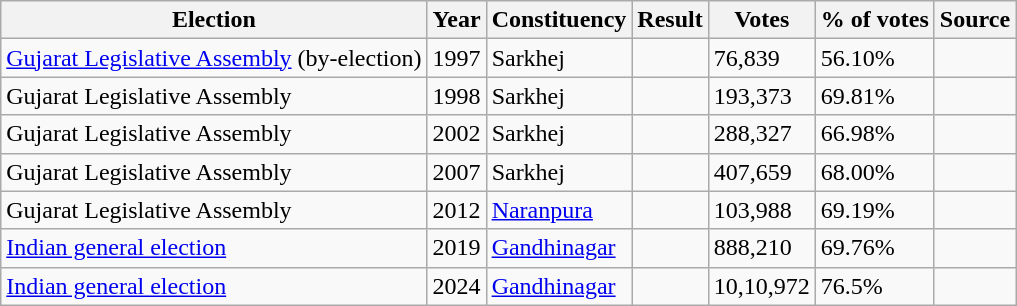<table class="wikitable">
<tr>
<th>Election</th>
<th>Year</th>
<th>Constituency</th>
<th>Result</th>
<th>Votes</th>
<th>% of votes</th>
<th>Source</th>
</tr>
<tr>
<td><a href='#'>Gujarat Legislative Assembly</a> (by-election)</td>
<td>1997</td>
<td>Sarkhej</td>
<td></td>
<td>76,839</td>
<td>56.10%</td>
<td></td>
</tr>
<tr>
<td>Gujarat Legislative Assembly</td>
<td>1998</td>
<td>Sarkhej</td>
<td></td>
<td>193,373</td>
<td>69.81%</td>
<td></td>
</tr>
<tr>
<td>Gujarat Legislative Assembly</td>
<td>2002</td>
<td>Sarkhej</td>
<td></td>
<td>288,327</td>
<td>66.98%</td>
<td></td>
</tr>
<tr>
<td>Gujarat Legislative Assembly</td>
<td>2007</td>
<td>Sarkhej</td>
<td></td>
<td>407,659</td>
<td>68.00%</td>
<td></td>
</tr>
<tr>
<td>Gujarat Legislative Assembly</td>
<td>2012</td>
<td><a href='#'>Naranpura</a></td>
<td></td>
<td>103,988</td>
<td>69.19%</td>
<td></td>
</tr>
<tr>
<td><a href='#'>Indian general election</a></td>
<td>2019</td>
<td><a href='#'>Gandhinagar</a></td>
<td></td>
<td>888,210</td>
<td>69.76%</td>
<td></td>
</tr>
<tr>
<td><a href='#'>Indian general election</a></td>
<td>2024</td>
<td><a href='#'>Gandhinagar</a></td>
<td></td>
<td>10,10,972</td>
<td>76.5%</td>
<td></td>
</tr>
</table>
